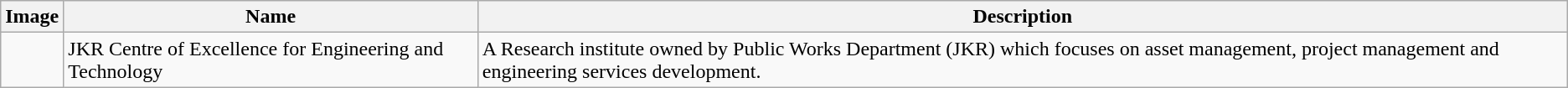<table class="wikitable">
<tr>
<th>Image</th>
<th>Name</th>
<th>Description</th>
</tr>
<tr>
<td></td>
<td>JKR Centre of Excellence for Engineering and Technology</td>
<td>A Research institute owned by Public Works Department (JKR) which focuses on asset management, project management and engineering services development.</td>
</tr>
</table>
